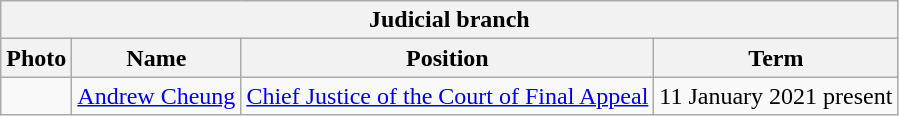<table class="wikitable" style="text-align:center">
<tr>
<th colspan="4">Judicial branch</th>
</tr>
<tr>
<th>Photo</th>
<th>Name</th>
<th>Position</th>
<th>Term</th>
</tr>
<tr>
<td></td>
<td><a href='#'>Andrew Cheung</a></td>
<td><a href='#'>Chief Justice of the Court of Final Appeal</a></td>
<td>11 January 2021  present</td>
</tr>
</table>
